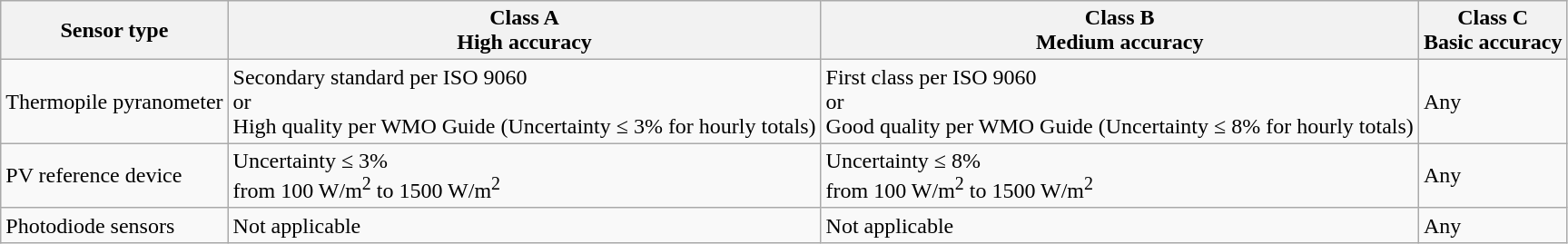<table class="wikitable">
<tr>
<th>Sensor type</th>
<th>Class A<br>High accuracy</th>
<th>Class B<br>Medium accuracy</th>
<th>Class C<br>Basic accuracy</th>
</tr>
<tr>
<td>Thermopile pyranometer</td>
<td>Secondary standard per ISO 9060<br>or<br>High quality per WMO Guide (Uncertainty ≤ 3% for hourly totals)</td>
<td>First class per ISO 9060<br>or<br>Good quality per WMO Guide (Uncertainty ≤ 8% for hourly totals)</td>
<td>Any</td>
</tr>
<tr>
<td>PV reference device</td>
<td>Uncertainty ≤ 3%<br>from 100 W/m<sup>2</sup> to 1500 W/m<sup>2</sup></td>
<td>Uncertainty ≤ 8%<br>from 100 W/m<sup>2</sup> to 1500 W/m<sup>2</sup></td>
<td>Any</td>
</tr>
<tr>
<td>Photodiode sensors</td>
<td>Not applicable</td>
<td>Not applicable</td>
<td>Any</td>
</tr>
</table>
